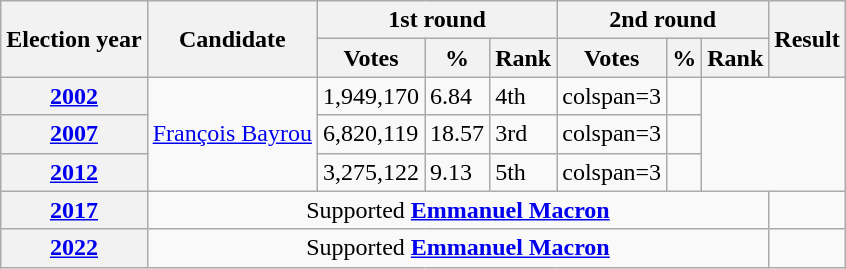<table class="wikitable">
<tr>
<th rowspan="2">Election year</th>
<th rowspan="2">Candidate</th>
<th colspan="3">1st round</th>
<th colspan="3">2nd round</th>
<th rowspan="2">Result</th>
</tr>
<tr>
<th>Votes</th>
<th>%</th>
<th>Rank</th>
<th>Votes</th>
<th>%</th>
<th>Rank</th>
</tr>
<tr>
<th><a href='#'>2002</a></th>
<td rowspan="3"><a href='#'>François Bayrou</a></td>
<td>1,949,170</td>
<td>6.84</td>
<td>4th</td>
<td>colspan=3 </td>
<td></td>
</tr>
<tr>
<th><a href='#'>2007</a></th>
<td>6,820,119</td>
<td>18.57</td>
<td>3rd</td>
<td>colspan=3 </td>
<td></td>
</tr>
<tr>
<th><a href='#'>2012</a></th>
<td>3,275,122</td>
<td>9.13</td>
<td>5th</td>
<td>colspan=3 </td>
<td></td>
</tr>
<tr>
<th><a href='#'>2017</a></th>
<td colspan="7" style="text-align:center;">Supported <strong><a href='#'>Emmanuel Macron</a></strong></td>
<td></td>
</tr>
<tr>
<th><a href='#'>2022</a></th>
<td colspan="7" style="text-align:center;">Supported <strong><a href='#'>Emmanuel Macron</a></strong></td>
<td></td>
</tr>
</table>
